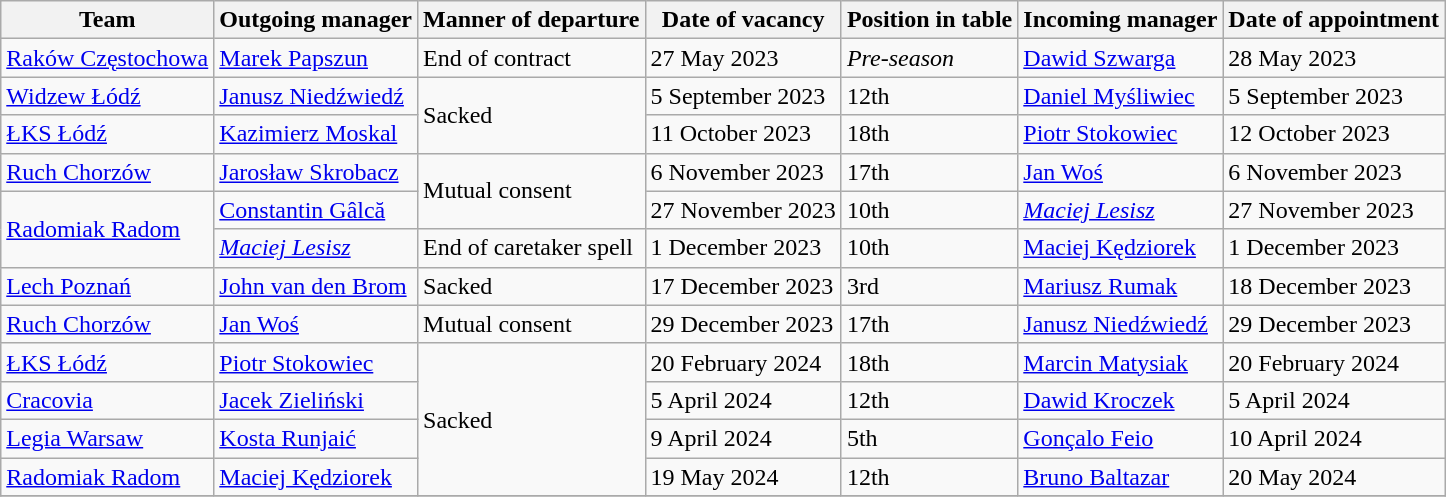<table class="wikitable">
<tr>
<th>Team</th>
<th>Outgoing manager</th>
<th>Manner of departure</th>
<th>Date of vacancy</th>
<th>Position in table</th>
<th>Incoming manager</th>
<th>Date of appointment</th>
</tr>
<tr>
<td><a href='#'>Raków Częstochowa</a></td>
<td> <a href='#'>Marek Papszun</a></td>
<td>End of contract</td>
<td>27 May 2023</td>
<td><em>Pre-season</em></td>
<td> <a href='#'>Dawid Szwarga</a></td>
<td>28 May 2023</td>
</tr>
<tr>
<td><a href='#'>Widzew Łódź</a></td>
<td> <a href='#'>Janusz Niedźwiedź</a></td>
<td rowspan="2">Sacked</td>
<td>5 September 2023</td>
<td>12th</td>
<td> <a href='#'>Daniel Myśliwiec</a></td>
<td>5 September 2023</td>
</tr>
<tr>
<td><a href='#'>ŁKS Łódź</a></td>
<td> <a href='#'>Kazimierz Moskal</a></td>
<td>11 October 2023</td>
<td>18th</td>
<td> <a href='#'>Piotr Stokowiec</a></td>
<td>12 October 2023</td>
</tr>
<tr>
<td><a href='#'>Ruch Chorzów</a></td>
<td> <a href='#'>Jarosław Skrobacz</a></td>
<td rowspan="2">Mutual consent</td>
<td>6 November 2023</td>
<td>17th</td>
<td> <a href='#'>Jan Woś</a></td>
<td>6 November 2023</td>
</tr>
<tr>
<td rowspan="2"><a href='#'>Radomiak Radom</a></td>
<td> <a href='#'>Constantin Gâlcă</a></td>
<td>27 November 2023</td>
<td>10th</td>
<td> <em><a href='#'>Maciej Lesisz</a></em></td>
<td>27 November 2023</td>
</tr>
<tr>
<td> <em><a href='#'>Maciej Lesisz</a></em></td>
<td>End of caretaker spell</td>
<td>1 December 2023</td>
<td>10th</td>
<td> <a href='#'>Maciej Kędziorek</a></td>
<td>1 December 2023</td>
</tr>
<tr>
<td><a href='#'>Lech Poznań</a></td>
<td> <a href='#'>John van den Brom</a></td>
<td>Sacked</td>
<td>17 December 2023</td>
<td>3rd</td>
<td> <a href='#'>Mariusz Rumak</a></td>
<td>18 December 2023</td>
</tr>
<tr>
<td><a href='#'>Ruch Chorzów</a></td>
<td> <a href='#'>Jan Woś</a></td>
<td>Mutual consent</td>
<td>29 December 2023</td>
<td>17th</td>
<td> <a href='#'>Janusz Niedźwiedź</a></td>
<td>29 December 2023</td>
</tr>
<tr>
<td><a href='#'>ŁKS Łódź</a></td>
<td> <a href='#'>Piotr Stokowiec</a></td>
<td rowspan="4">Sacked</td>
<td>20 February 2024</td>
<td>18th</td>
<td> <a href='#'>Marcin Matysiak</a></td>
<td>20 February 2024</td>
</tr>
<tr>
<td><a href='#'>Cracovia</a></td>
<td> <a href='#'>Jacek Zieliński</a></td>
<td>5 April 2024</td>
<td>12th</td>
<td> <a href='#'>Dawid Kroczek</a></td>
<td>5 April 2024</td>
</tr>
<tr>
<td><a href='#'>Legia Warsaw</a></td>
<td> <a href='#'>Kosta Runjaić</a></td>
<td>9 April 2024</td>
<td>5th</td>
<td> <a href='#'>Gonçalo Feio</a></td>
<td>10 April 2024</td>
</tr>
<tr>
<td><a href='#'>Radomiak Radom</a></td>
<td> <a href='#'>Maciej Kędziorek</a></td>
<td>19 May 2024</td>
<td>12th</td>
<td> <a href='#'>Bruno Baltazar</a></td>
<td>20 May 2024</td>
</tr>
<tr>
</tr>
</table>
